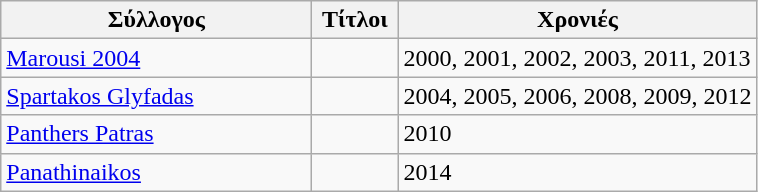<table class="wikitable">
<tr>
<th width=200>Σύλλογος</th>
<th width=50>Τίτλοι</th>
<th>Χρονιές</th>
</tr>
<tr>
<td><a href='#'>Marousi 2004</a></td>
<td></td>
<td>2000, 2001, 2002, 2003, 2011, 2013</td>
</tr>
<tr>
<td><a href='#'>Spartakos Glyfadas</a></td>
<td></td>
<td>2004, 2005, 2006, 2008, 2009, 2012</td>
</tr>
<tr>
<td><a href='#'>Panthers Patras</a></td>
<td></td>
<td>2010</td>
</tr>
<tr>
<td><a href='#'>Panathinaikos</a></td>
<td></td>
<td>2014</td>
</tr>
</table>
